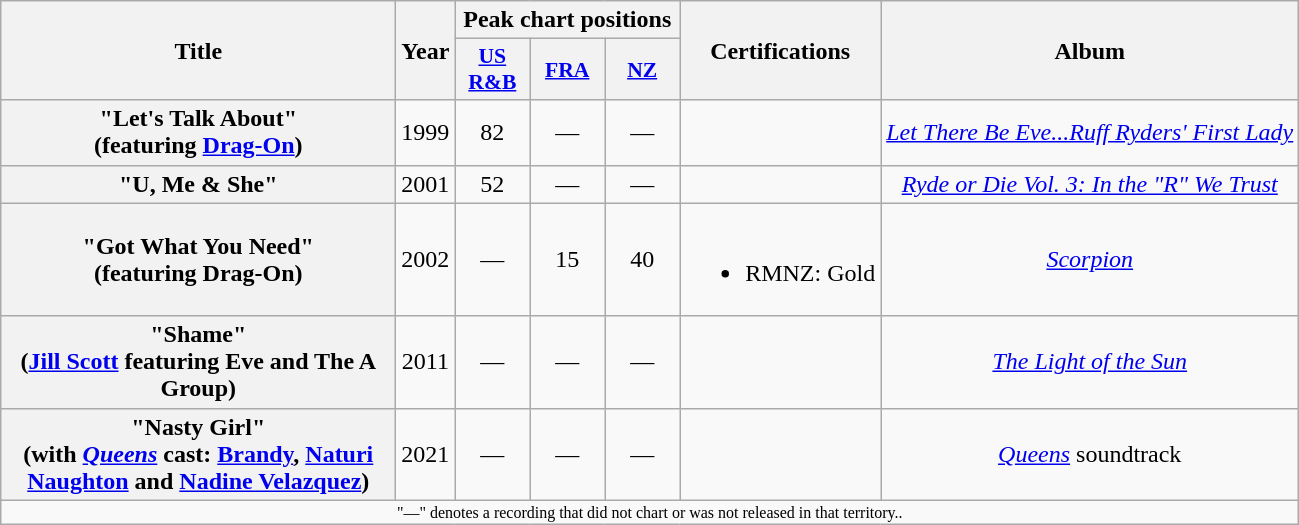<table class="wikitable plainrowheaders" style="text-align:center;">
<tr>
<th scope="col" rowspan="2" style="width:16em;">Title</th>
<th scope="col" rowspan="2">Year</th>
<th scope="col" colspan="3">Peak chart positions</th>
<th scope="col" rowspan="2">Certifications</th>
<th scope="col" rowspan="2">Album</th>
</tr>
<tr>
<th scope="col" style="width:3em;font-size:90%;"><a href='#'>US<br>R&B</a><br></th>
<th scope="col" style="width:3em;font-size:90%;"><a href='#'>FRA</a><br></th>
<th scope="col" style="width:3em;font-size:90%"><a href='#'>NZ</a><br></th>
</tr>
<tr>
<th scope="row">"Let's Talk About"<br><span>(featuring <a href='#'>Drag-On</a>)</span></th>
<td>1999</td>
<td>82</td>
<td>—</td>
<td>—</td>
<td></td>
<td><em><a href='#'>Let There Be Eve...Ruff Ryders' First Lady</a></em></td>
</tr>
<tr>
<th scope="row">"U, Me & She"</th>
<td>2001</td>
<td>52</td>
<td>—</td>
<td>—</td>
<td></td>
<td><em><a href='#'>Ryde or Die Vol. 3: In the "R" We Trust</a></em></td>
</tr>
<tr>
<th scope="row">"Got What You Need"<br><span>(featuring Drag-On)</span></th>
<td>2002</td>
<td>—</td>
<td>15</td>
<td>40</td>
<td><br><ul><li>RMNZ: Gold</li></ul></td>
<td><em><a href='#'>Scorpion</a></em></td>
</tr>
<tr>
<th scope="row">"Shame"<br><span>(<a href='#'>Jill Scott</a> featuring Eve and The A Group)</span></th>
<td rowspan="1">2011</td>
<td>—</td>
<td>—</td>
<td>—</td>
<td></td>
<td><em><a href='#'>The Light of the Sun</a></em></td>
</tr>
<tr>
<th scope="row">"Nasty Girl"<br><span>(with <em><a href='#'>Queens</a></em> cast: <a href='#'>Brandy</a>, <a href='#'>Naturi Naughton</a> and <a href='#'>Nadine Velazquez</a>)</span></th>
<td>2021</td>
<td>—</td>
<td>—</td>
<td>—</td>
<td></td>
<td><em><a href='#'>Queens</a></em> soundtrack</td>
</tr>
<tr>
<td colspan="15" style="text-align:center; font-size:8pt;">"—" denotes a recording that did not chart or was not released in that territory..</td>
</tr>
</table>
